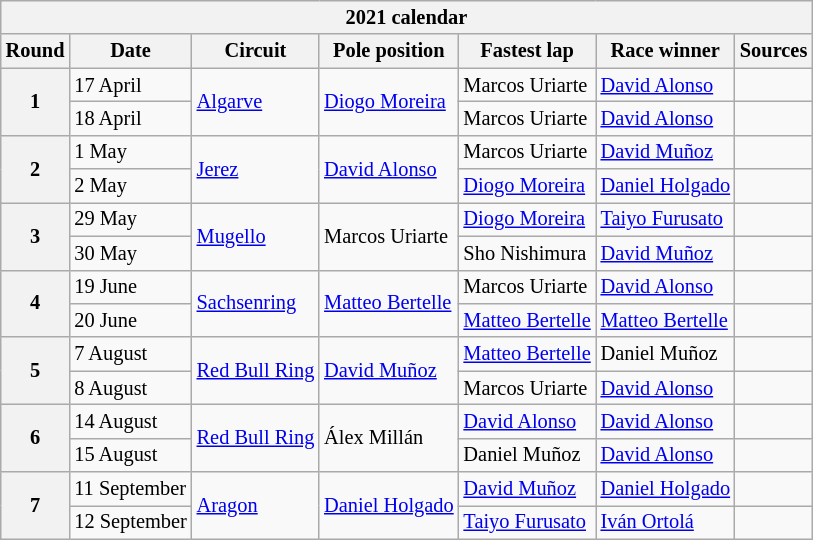<table class="wikitable" style="font-size: 85%">
<tr>
<th colspan=7>2021 calendar</th>
</tr>
<tr>
<th>Round</th>
<th>Date</th>
<th>Circuit</th>
<th>Pole position</th>
<th>Fastest lap</th>
<th>Race winner</th>
<th>Sources</th>
</tr>
<tr>
<th rowspan=2>1</th>
<td>17 April</td>
<td rowspan=2> <a href='#'>Algarve</a></td>
<td rowspan=2> <a href='#'>Diogo Moreira</a></td>
<td> Marcos Uriarte</td>
<td> <a href='#'>David Alonso</a></td>
<td align=center></td>
</tr>
<tr>
<td>18 April</td>
<td> Marcos Uriarte</td>
<td> <a href='#'>David Alonso</a></td>
<td align=center></td>
</tr>
<tr>
<th rowspan=2>2</th>
<td>1 May</td>
<td rowspan=2> <a href='#'>Jerez</a></td>
<td rowspan=2> <a href='#'>David Alonso</a></td>
<td> Marcos Uriarte</td>
<td> <a href='#'>David Muñoz</a></td>
<td align=center></td>
</tr>
<tr>
<td>2 May</td>
<td> <a href='#'>Diogo Moreira</a></td>
<td> <a href='#'>Daniel Holgado</a></td>
<td align=center></td>
</tr>
<tr>
<th rowspan=2>3</th>
<td>29 May</td>
<td rowspan=2> <a href='#'>Mugello</a></td>
<td rowspan=2> Marcos Uriarte</td>
<td> <a href='#'>Diogo Moreira</a></td>
<td> <a href='#'>Taiyo Furusato</a></td>
<td align=center></td>
</tr>
<tr>
<td>30 May</td>
<td> Sho Nishimura</td>
<td> <a href='#'>David Muñoz</a></td>
<td align=center></td>
</tr>
<tr>
<th rowspan=2>4</th>
<td>19 June</td>
<td rowspan=2> <a href='#'>Sachsenring</a></td>
<td rowspan=2 nowrap> <a href='#'>Matteo Bertelle</a></td>
<td> Marcos Uriarte</td>
<td> <a href='#'>David Alonso</a></td>
<td align=center></td>
</tr>
<tr>
<td>20 June</td>
<td nowrap> <a href='#'>Matteo Bertelle</a></td>
<td nowrap> <a href='#'>Matteo Bertelle</a></td>
<td align=center></td>
</tr>
<tr>
<th rowspan=2>5</th>
<td>7 August</td>
<td rowspan=2 nowrap> <a href='#'>Red Bull Ring</a></td>
<td rowspan=2> <a href='#'>David Muñoz</a></td>
<td> <a href='#'>Matteo Bertelle</a></td>
<td> Daniel Muñoz</td>
<td align=center></td>
</tr>
<tr>
<td>8 August</td>
<td> Marcos Uriarte</td>
<td> <a href='#'>David Alonso</a></td>
<td align=center></td>
</tr>
<tr>
<th rowspan=2>6</th>
<td>14 August</td>
<td rowspan=2> <a href='#'>Red Bull Ring</a></td>
<td rowspan=2> Álex Millán</td>
<td> <a href='#'>David Alonso</a></td>
<td> <a href='#'>David Alonso</a></td>
<td align=center></td>
</tr>
<tr>
<td>15 August</td>
<td> Daniel Muñoz</td>
<td> <a href='#'>David Alonso</a></td>
<td align=center></td>
</tr>
<tr>
<th rowspan=2>7</th>
<td nowrap>11 September</td>
<td rowspan=2> <a href='#'>Aragon</a></td>
<td rowspan=2> <a href='#'>Daniel Holgado</a></td>
<td> <a href='#'>David Muñoz</a></td>
<td> <a href='#'>Daniel Holgado</a></td>
<td align=center></td>
</tr>
<tr>
<td>12 September</td>
<td> <a href='#'>Taiyo Furusato</a></td>
<td> <a href='#'>Iván Ortolá</a></td>
<td align=center></td>
</tr>
</table>
